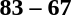<table style="text-align:center">
<tr>
<th width=200></th>
<th width=100></th>
<th width=200></th>
</tr>
<tr>
<td align=right><strong></strong></td>
<td><strong>83 – 67</strong></td>
<td align=left></td>
</tr>
</table>
